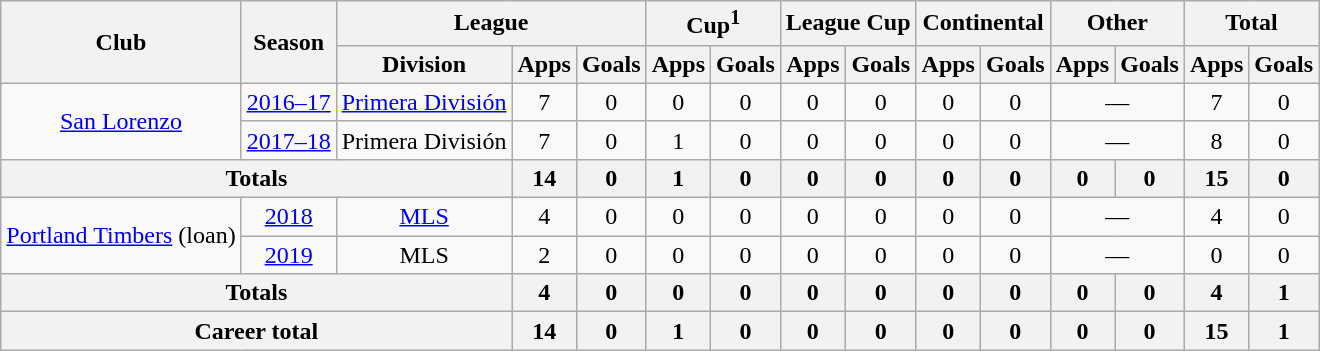<table class="wikitable" style="text-align: center;">
<tr>
<th rowspan="2">Club</th>
<th rowspan="2">Season</th>
<th colspan="3">League</th>
<th colspan="2">Cup<sup>1</sup></th>
<th colspan="2">League Cup</th>
<th colspan="2">Continental</th>
<th colspan="2">Other</th>
<th colspan="2">Total</th>
</tr>
<tr>
<th>Division</th>
<th>Apps</th>
<th>Goals</th>
<th>Apps</th>
<th>Goals</th>
<th>Apps</th>
<th>Goals</th>
<th>Apps</th>
<th>Goals</th>
<th>Apps</th>
<th>Goals</th>
<th>Apps</th>
<th>Goals</th>
</tr>
<tr>
<td rowspan="2" valign="center"><a href='#'>San Lorenzo</a></td>
<td><a href='#'>2016–17</a></td>
<td><a href='#'>Primera División</a></td>
<td>7</td>
<td>0</td>
<td>0</td>
<td>0</td>
<td>0</td>
<td>0</td>
<td>0</td>
<td>0</td>
<td colspan="2">—</td>
<td>7</td>
<td>0</td>
</tr>
<tr>
<td><a href='#'>2017–18</a></td>
<td>Primera División</td>
<td>7</td>
<td>0</td>
<td>1</td>
<td>0</td>
<td>0</td>
<td>0</td>
<td>0</td>
<td>0</td>
<td colspan="2">—</td>
<td>8</td>
<td>0</td>
</tr>
<tr>
<th colspan=3>Totals</th>
<th>14</th>
<th>0</th>
<th>1</th>
<th>0</th>
<th>0</th>
<th>0</th>
<th>0</th>
<th>0</th>
<th>0</th>
<th>0</th>
<th>15</th>
<th>0</th>
</tr>
<tr>
<td rowspan="2" valign="center"><a href='#'>Portland Timbers</a> (loan)</td>
<td><a href='#'>2018</a></td>
<td><a href='#'>MLS</a></td>
<td>4</td>
<td>0</td>
<td>0</td>
<td>0</td>
<td>0</td>
<td>0</td>
<td>0</td>
<td>0</td>
<td colspan="2">—</td>
<td>4</td>
<td>0</td>
</tr>
<tr>
<td><a href='#'>2019</a></td>
<td>MLS</td>
<td>2</td>
<td>0</td>
<td>0</td>
<td>0</td>
<td>0</td>
<td>0</td>
<td>0</td>
<td>0</td>
<td colspan="2">—</td>
<td>0</td>
<td>0</td>
</tr>
<tr>
<th colspan=3>Totals</th>
<th>4</th>
<th>0</th>
<th>0</th>
<th>0</th>
<th>0</th>
<th>0</th>
<th>0</th>
<th>0</th>
<th>0</th>
<th>0</th>
<th>4</th>
<th>1</th>
</tr>
<tr>
<th colspan="3">Career total</th>
<th>14</th>
<th>0</th>
<th>1</th>
<th>0</th>
<th>0</th>
<th>0</th>
<th>0</th>
<th>0</th>
<th>0</th>
<th>0</th>
<th>15</th>
<th>1</th>
</tr>
</table>
